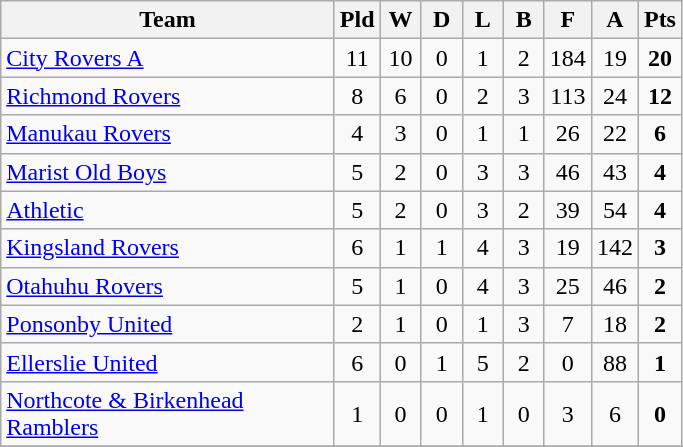<table class="wikitable" style="text-align:center;">
<tr>
<th width=215>Team</th>
<th width=20 abbr="Played">Pld</th>
<th width=20 abbr="Won">W</th>
<th width=20 abbr="Drawn">D</th>
<th width=20 abbr="Lost">L</th>
<th width=20 abbr="Bye">B</th>
<th width=20 abbr="For">F</th>
<th width=20 abbr="Against">A</th>
<th width=20 abbr="Points">Pts</th>
</tr>
<tr>
<td style="text-align:left;"><a href='#'>City Rovers A</a></td>
<td>11</td>
<td>10</td>
<td>0</td>
<td>1</td>
<td>2</td>
<td>184</td>
<td>19</td>
<td><strong>20</strong></td>
</tr>
<tr>
<td style="text-align:left;"><a href='#'>Richmond Rovers</a></td>
<td>8</td>
<td>6</td>
<td>0</td>
<td>2</td>
<td>3</td>
<td>113</td>
<td>24</td>
<td><strong>12</strong></td>
</tr>
<tr>
<td style="text-align:left;"><a href='#'>Manukau Rovers</a></td>
<td>4</td>
<td>3</td>
<td>0</td>
<td>1</td>
<td>1</td>
<td>26</td>
<td>22</td>
<td><strong>6</strong></td>
</tr>
<tr>
<td style="text-align:left;"><a href='#'>Marist Old Boys</a></td>
<td>5</td>
<td>2</td>
<td>0</td>
<td>3</td>
<td>3</td>
<td>46</td>
<td>43</td>
<td><strong>4</strong></td>
</tr>
<tr>
<td style="text-align:left;"><a href='#'>Athletic</a></td>
<td>5</td>
<td>2</td>
<td>0</td>
<td>3</td>
<td>2</td>
<td>39</td>
<td>54</td>
<td><strong>4</strong></td>
</tr>
<tr>
<td style="text-align:left;"><a href='#'>Kingsland Rovers</a></td>
<td>6</td>
<td>1</td>
<td>1</td>
<td>4</td>
<td>3</td>
<td>19</td>
<td>142</td>
<td><strong>3</strong></td>
</tr>
<tr>
<td style="text-align:left;"><a href='#'>Otahuhu Rovers</a></td>
<td>5</td>
<td>1</td>
<td>0</td>
<td>4</td>
<td>3</td>
<td>25</td>
<td>46</td>
<td><strong>2</strong></td>
</tr>
<tr>
<td style="text-align:left;"><a href='#'>Ponsonby United</a></td>
<td>2</td>
<td>1</td>
<td>0</td>
<td>1</td>
<td>3</td>
<td>7</td>
<td>18</td>
<td><strong>2</strong></td>
</tr>
<tr>
<td style="text-align:left;"><a href='#'>Ellerslie United</a></td>
<td>6</td>
<td>0</td>
<td>1</td>
<td>5</td>
<td>2</td>
<td>0</td>
<td>88</td>
<td><strong>1</strong></td>
</tr>
<tr>
<td style="text-align:left;"><a href='#'>Northcote & Birkenhead Ramblers</a></td>
<td>1</td>
<td>0</td>
<td>0</td>
<td>1</td>
<td>0</td>
<td>3</td>
<td>6</td>
<td><strong>0</strong></td>
</tr>
<tr>
</tr>
</table>
